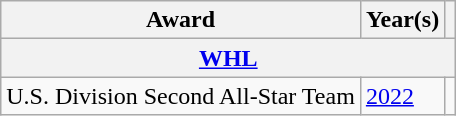<table class="wikitable">
<tr>
<th>Award</th>
<th>Year(s)</th>
<th></th>
</tr>
<tr>
<th colspan="3"><a href='#'>WHL</a></th>
</tr>
<tr>
<td>U.S. Division Second All-Star Team</td>
<td><a href='#'>2022</a></td>
<td></td>
</tr>
</table>
